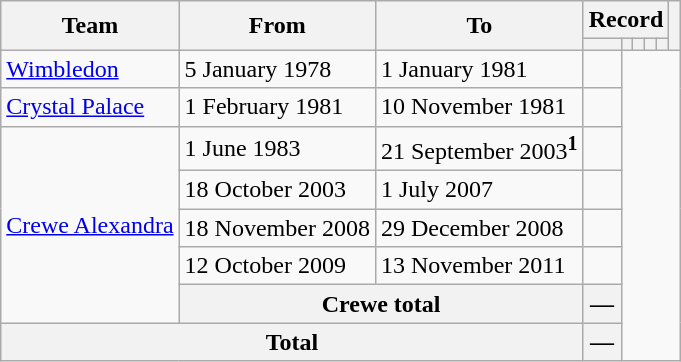<table class=wikitable style="text-align: center">
<tr>
<th rowspan=2>Team</th>
<th rowspan=2>From</th>
<th rowspan=2>To</th>
<th colspan=5>Record</th>
<th rowspan=2></th>
</tr>
<tr>
<th></th>
<th></th>
<th></th>
<th></th>
<th></th>
</tr>
<tr>
<td align=left><a href='#'>Wimbledon</a></td>
<td align=left>5 January 1978</td>
<td align=left>1 January 1981<br></td>
<td></td>
</tr>
<tr>
<td align=left><a href='#'>Crystal Palace</a></td>
<td align=left>1 February 1981</td>
<td align=left>10 November 1981<br></td>
<td></td>
</tr>
<tr>
<td rowspan=5><a href='#'>Crewe Alexandra</a></td>
<td align=left>1 June 1983</td>
<td align=left>21 September 2003<sup><span><strong>1</strong></span></sup><br></td>
<td></td>
</tr>
<tr>
<td align=left>18 October 2003</td>
<td align=left>1 July 2007<br></td>
<td></td>
</tr>
<tr>
<td align=left>18 November 2008</td>
<td align=left>29 December 2008<br></td>
<td></td>
</tr>
<tr>
<td align=left>12 October 2009</td>
<td align=left>13 November 2011<br></td>
<td></td>
</tr>
<tr>
<th colspan=2>Crewe total<br></th>
<th>—</th>
</tr>
<tr>
<th colspan=3>Total<br></th>
<th>—</th>
</tr>
</table>
